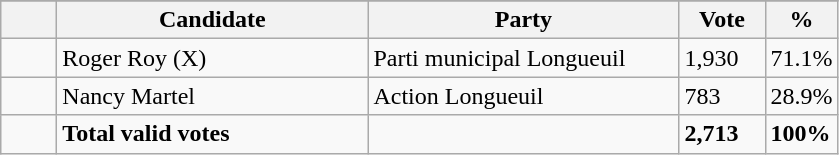<table class="wikitable">
<tr>
</tr>
<tr>
<th bgcolor="#DDDDFF" width="30px"></th>
<th bgcolor="#DDDDFF" width="200px">Candidate</th>
<th bgcolor="#DDDDFF" width="200px">Party</th>
<th bgcolor="#DDDDFF" width="50px">Vote</th>
<th bgcolor="#DDDDFF" width="30px">%</th>
</tr>
<tr>
<td> </td>
<td>Roger Roy (X)</td>
<td>Parti municipal Longueuil</td>
<td>1,930</td>
<td>71.1%</td>
</tr>
<tr>
<td> </td>
<td>Nancy Martel</td>
<td>Action Longueuil</td>
<td>783</td>
<td>28.9%</td>
</tr>
<tr>
<td> </td>
<td><strong>Total valid votes</strong></td>
<td></td>
<td><strong>2,713</strong></td>
<td><strong>100%</strong></td>
</tr>
</table>
